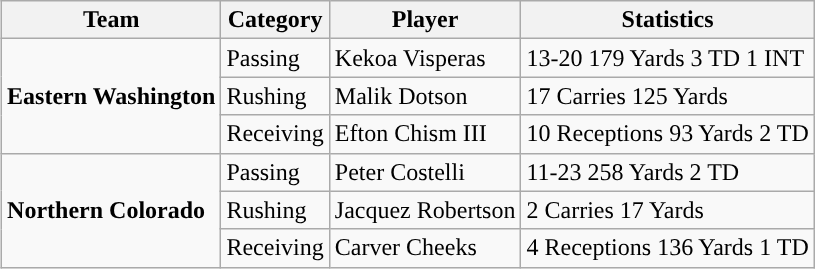<table class="wikitable" style="float: right;">
<tr>
<th>Team</th>
<th>Category</th>
<th>Player</th>
<th>Statistics</th>
</tr>
<tr>
<td rowspan=3><strong>Eastern Washington</strong></td>
<td>Passing</td>
<td>Kekoa Visperas</td>
<td>13-20 179 Yards 3 TD 1 INT</td>
</tr>
<tr>
<td>Rushing</td>
<td>Malik Dotson</td>
<td>17 Carries 125 Yards</td>
</tr>
<tr>
<td>Receiving</td>
<td>Efton Chism III</td>
<td>10 Receptions 93 Yards 2 TD</td>
</tr>
<tr>
<td rowspan=3><strong>Northern Colorado</strong></td>
<td>Passing</td>
<td>Peter Costelli</td>
<td>11-23 258 Yards 2 TD</td>
</tr>
<tr>
<td>Rushing</td>
<td>Jacquez Robertson</td>
<td>2 Carries 17 Yards</td>
</tr>
<tr>
<td>Receiving</td>
<td>Carver Cheeks</td>
<td>4 Receptions 136 Yards 1 TD</td>
</tr>
</table>
